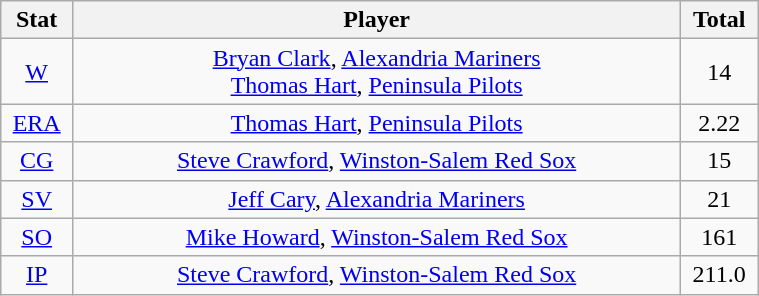<table class="wikitable" width="40%" style="text-align:center;">
<tr>
<th width="5%">Stat</th>
<th width="60%">Player</th>
<th width="5%">Total</th>
</tr>
<tr>
<td><a href='#'>W</a></td>
<td><a href='#'>Bryan Clark</a>, <a href='#'>Alexandria Mariners</a> <br> <a href='#'>Thomas Hart</a>, <a href='#'>Peninsula Pilots</a></td>
<td>14</td>
</tr>
<tr>
<td><a href='#'>ERA</a></td>
<td><a href='#'>Thomas Hart</a>, <a href='#'>Peninsula Pilots</a></td>
<td>2.22</td>
</tr>
<tr>
<td><a href='#'>CG</a></td>
<td><a href='#'>Steve Crawford</a>, <a href='#'>Winston-Salem Red Sox</a></td>
<td>15</td>
</tr>
<tr>
<td><a href='#'>SV</a></td>
<td><a href='#'>Jeff Cary</a>, <a href='#'>Alexandria Mariners</a></td>
<td>21</td>
</tr>
<tr>
<td><a href='#'>SO</a></td>
<td><a href='#'>Mike Howard</a>, <a href='#'>Winston-Salem Red Sox</a></td>
<td>161</td>
</tr>
<tr>
<td><a href='#'>IP</a></td>
<td><a href='#'>Steve Crawford</a>, <a href='#'>Winston-Salem Red Sox</a></td>
<td>211.0</td>
</tr>
</table>
